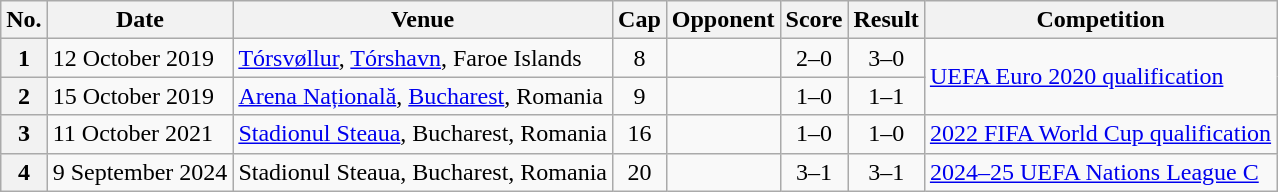<table class="wikitable sortable">
<tr>
<th scope=col>No.</th>
<th scope=col data-sort-type=date>Date</th>
<th scope=col>Venue</th>
<th scope=col>Cap</th>
<th scope=col>Opponent</th>
<th scope=col>Score</th>
<th scope=col>Result</th>
<th scope=col>Competition</th>
</tr>
<tr>
<th scope=row>1</th>
<td>12 October 2019</td>
<td><a href='#'>Tórsvøllur</a>, <a href='#'>Tórshavn</a>, Faroe Islands</td>
<td align="center">8</td>
<td></td>
<td align=center>2–0</td>
<td align=center>3–0</td>
<td rowspan="2"><a href='#'>UEFA Euro 2020 qualification</a></td>
</tr>
<tr>
<th scope=row>2</th>
<td>15 October 2019</td>
<td><a href='#'>Arena Națională</a>, <a href='#'>Bucharest</a>, Romania</td>
<td align="center">9</td>
<td></td>
<td align=center>1–0</td>
<td align=center>1–1</td>
</tr>
<tr>
<th scope=row>3</th>
<td>11 October 2021</td>
<td><a href='#'>Stadionul Steaua</a>, Bucharest, Romania</td>
<td align="center">16</td>
<td></td>
<td align=center>1–0</td>
<td align=center>1–0</td>
<td><a href='#'>2022 FIFA World Cup qualification</a></td>
</tr>
<tr>
<th scope=row>4</th>
<td>9 September 2024</td>
<td>Stadionul Steaua, Bucharest, Romania</td>
<td align="center">20</td>
<td></td>
<td align="center">3–1</td>
<td align="center">3–1</td>
<td><a href='#'>2024–25 UEFA Nations League C</a></td>
</tr>
</table>
